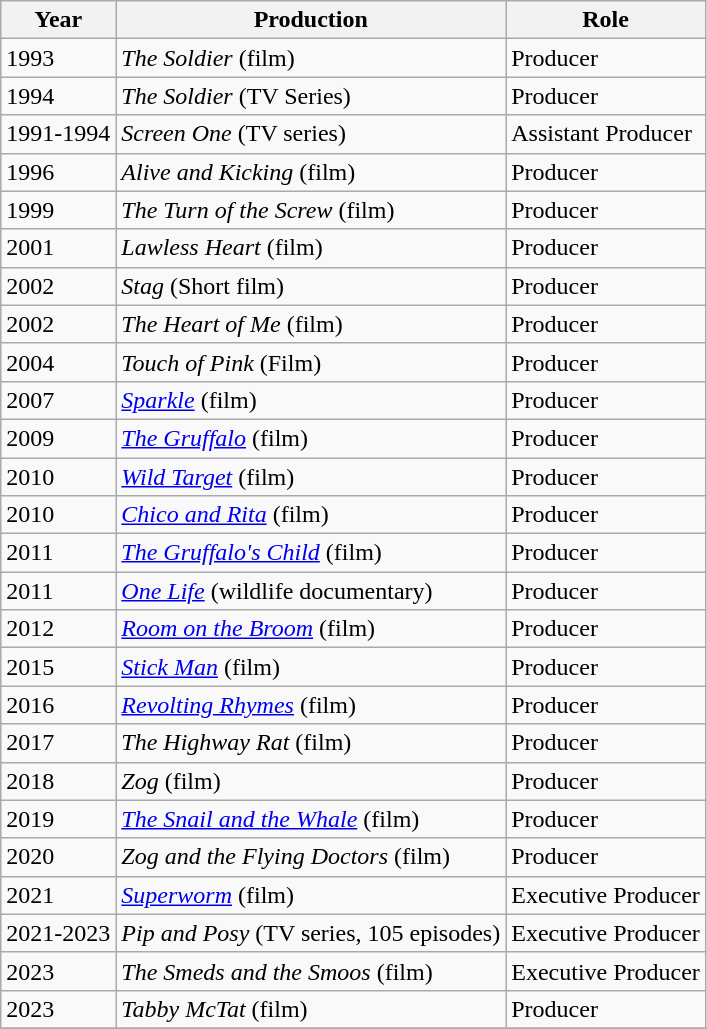<table class="wikitable">
<tr>
<th>Year</th>
<th>Production</th>
<th>Role</th>
</tr>
<tr>
<td>1993</td>
<td><em>The Soldier</em> (film)</td>
<td>Producer</td>
</tr>
<tr>
<td>1994</td>
<td><em>The Soldier</em> (TV Series)</td>
<td>Producer</td>
</tr>
<tr>
<td>1991-1994</td>
<td><em>Screen One</em> (TV series)</td>
<td>Assistant Producer</td>
</tr>
<tr>
<td>1996</td>
<td><em>Alive and Kicking</em> (film)</td>
<td>Producer</td>
</tr>
<tr>
<td>1999</td>
<td><em>The Turn of the Screw</em> (film)</td>
<td>Producer</td>
</tr>
<tr>
<td>2001</td>
<td><em>Lawless Heart</em> (film)</td>
<td>Producer</td>
</tr>
<tr>
<td>2002</td>
<td><em>Stag</em> (Short film)</td>
<td>Producer</td>
</tr>
<tr>
<td>2002</td>
<td><em>The Heart of Me</em> (film)</td>
<td>Producer</td>
</tr>
<tr>
<td>2004</td>
<td><em>Touch of Pink</em> (Film)</td>
<td>Producer</td>
</tr>
<tr>
<td>2007</td>
<td><em><a href='#'>Sparkle</a></em> (film)</td>
<td>Producer</td>
</tr>
<tr>
<td>2009</td>
<td><em><a href='#'>The Gruffalo</a></em> (film)</td>
<td>Producer</td>
</tr>
<tr>
<td>2010</td>
<td><em><a href='#'>Wild Target</a></em> (film)</td>
<td>Producer</td>
</tr>
<tr>
<td>2010</td>
<td><em><a href='#'>Chico and Rita</a></em> (film)</td>
<td>Producer</td>
</tr>
<tr>
<td>2011</td>
<td><em><a href='#'>The Gruffalo's Child</a></em> (film)</td>
<td>Producer</td>
</tr>
<tr>
<td>2011</td>
<td><em><a href='#'>One Life</a></em> (wildlife documentary)</td>
<td>Producer</td>
</tr>
<tr>
<td>2012</td>
<td><em><a href='#'>Room on the Broom</a></em> (film)</td>
<td>Producer</td>
</tr>
<tr>
<td>2015</td>
<td><em><a href='#'>Stick Man</a></em> (film)</td>
<td>Producer</td>
</tr>
<tr>
<td>2016</td>
<td><em><a href='#'>Revolting Rhymes</a></em> (film)</td>
<td>Producer</td>
</tr>
<tr>
<td>2017</td>
<td><em>The Highway Rat</em> (film)</td>
<td>Producer</td>
</tr>
<tr>
<td>2018</td>
<td><em>Zog</em> (film)</td>
<td>Producer</td>
</tr>
<tr>
<td>2019</td>
<td><em><a href='#'>The Snail and the Whale</a></em> (film)</td>
<td>Producer</td>
</tr>
<tr>
<td>2020</td>
<td><em>Zog and the Flying Doctors</em> (film)</td>
<td>Producer</td>
</tr>
<tr>
<td>2021</td>
<td><em><a href='#'>Superworm</a></em> (film)</td>
<td>Executive Producer</td>
</tr>
<tr>
<td>2021-2023</td>
<td><em>Pip and Posy</em> (TV series, 105 episodes)</td>
<td>Executive Producer</td>
</tr>
<tr>
<td>2023</td>
<td><em>The Smeds and the Smoos</em> (film)</td>
<td>Executive Producer</td>
</tr>
<tr>
<td>2023</td>
<td><em>Tabby McTat</em> (film)</td>
<td>Producer</td>
</tr>
<tr>
</tr>
</table>
